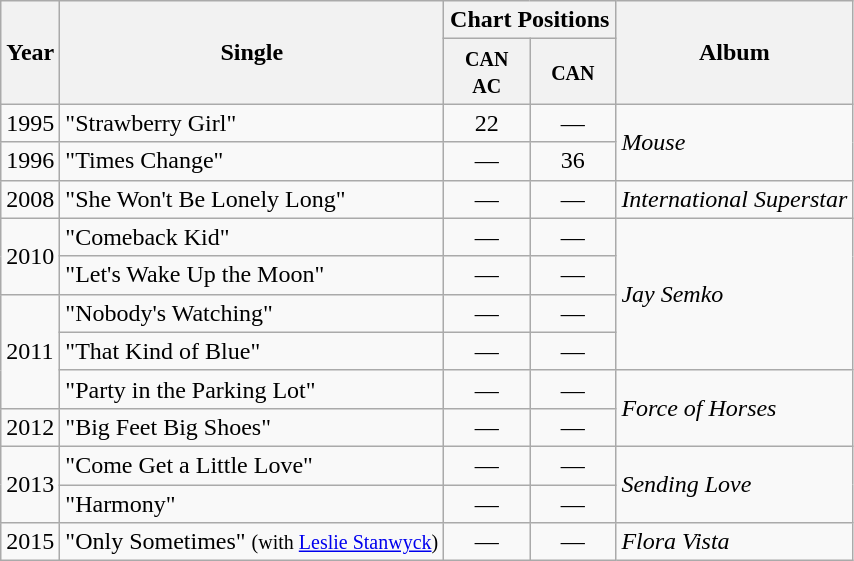<table class="wikitable">
<tr>
<th rowspan="2">Year</th>
<th rowspan="2">Single</th>
<th colspan="2">Chart Positions</th>
<th rowspan="2">Album</th>
</tr>
<tr>
<th width="50"><small>CAN AC</small></th>
<th width="50"><small>CAN</small></th>
</tr>
<tr>
<td>1995</td>
<td>"Strawberry Girl"</td>
<td align="center">22</td>
<td align="center">—</td>
<td rowspan="2"><em>Mouse</em></td>
</tr>
<tr>
<td>1996</td>
<td>"Times Change"</td>
<td align="center">—</td>
<td align="center">36</td>
</tr>
<tr>
<td>2008</td>
<td>"She Won't Be Lonely Long"</td>
<td align="center">—</td>
<td align="center">—</td>
<td><em>International Superstar</em></td>
</tr>
<tr>
<td rowspan="2">2010</td>
<td>"Comeback Kid"</td>
<td align="center">—</td>
<td align="center">—</td>
<td rowspan="4"><em>Jay Semko</em></td>
</tr>
<tr>
<td>"Let's Wake Up the Moon"</td>
<td align="center">—</td>
<td align="center">—</td>
</tr>
<tr>
<td rowspan="3">2011</td>
<td>"Nobody's Watching"</td>
<td align="center">—</td>
<td align="center">—</td>
</tr>
<tr>
<td>"That Kind of Blue"</td>
<td align="center">—</td>
<td align="center">—</td>
</tr>
<tr>
<td>"Party in the Parking Lot"</td>
<td align="center">—</td>
<td align="center">—</td>
<td rowspan="2"><em>Force of Horses</em></td>
</tr>
<tr>
<td>2012</td>
<td>"Big Feet Big Shoes"</td>
<td align="center">—</td>
<td align="center">—</td>
</tr>
<tr>
<td rowspan="2">2013</td>
<td>"Come Get a Little Love"</td>
<td align="center">—</td>
<td align="center">—</td>
<td rowspan="2"><em>Sending Love</em></td>
</tr>
<tr>
<td>"Harmony"</td>
<td align="center">—</td>
<td align="center">—</td>
</tr>
<tr>
<td>2015</td>
<td>"Only Sometimes" <small>(with <a href='#'>Leslie Stanwyck</a>)</small></td>
<td align="center">—</td>
<td align="center">—</td>
<td><em>Flora Vista</em></td>
</tr>
</table>
